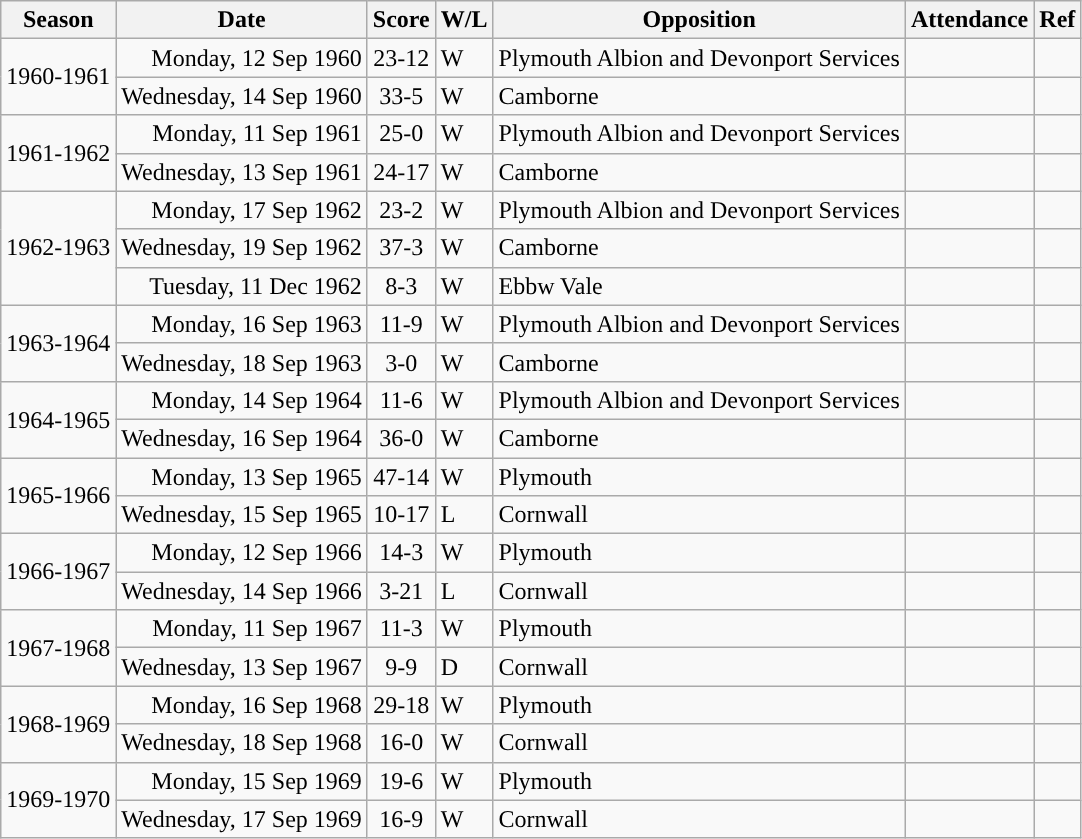<table class="wikitable">
<tr>
<th>Season</th>
<th>Date</th>
<th>Score</th>
<th>W/L</th>
<th>Opposition</th>
<th>Attendance</th>
<th>Ref</th>
</tr>
<tr>
<td rowspan=2>1960-1961</td>
<td style="text-align:right;">Monday, 12 Sep 1960</td>
<td style="text-align:center;">23-12</td>
<td style="text-align:left;">W</td>
<td>Plymouth Albion and Devonport Services</td>
<td></td>
</tr>
<tr>
<td style="text-align:right;">Wednesday, 14 Sep 1960</td>
<td style="text-align:center;">33-5</td>
<td style="text-align:left;">W</td>
<td>Camborne</td>
<td></td>
<td></td>
</tr>
<tr>
<td rowspan=2>1961-1962</td>
<td style="text-align:right;">Monday, 11 Sep 1961</td>
<td style="text-align:center;">25-0</td>
<td style="text-align:left;">W</td>
<td>Plymouth Albion and Devonport Services</td>
<td></td>
</tr>
<tr>
<td style="text-align:right;">Wednesday, 13 Sep 1961</td>
<td style="text-align:center;">24-17</td>
<td style="text-align:left;">W</td>
<td>Camborne</td>
<td></td>
<td></td>
</tr>
<tr>
<td rowspan=3>1962-1963</td>
<td style="text-align:right;">Monday, 17 Sep 1962</td>
<td style="text-align:center;">23-2</td>
<td style="text-align:left;">W</td>
<td>Plymouth Albion and Devonport Services</td>
<td></td>
</tr>
<tr>
<td style="text-align:right;">Wednesday, 19 Sep 1962</td>
<td style="text-align:center;">37-3</td>
<td style="text-align:left;">W</td>
<td>Camborne</td>
<td></td>
<td></td>
</tr>
<tr>
<td style="text-align:right;">Tuesday, 11 Dec 1962</td>
<td style="text-align:center;">8-3</td>
<td style="text-align:left;">W</td>
<td>Ebbw Vale</td>
<td></td>
<td></td>
</tr>
<tr>
<td rowspan=2>1963-1964</td>
<td style="text-align:right;">Monday, 16 Sep 1963</td>
<td style="text-align:center;">11-9</td>
<td style="text-align:left;">W</td>
<td>Plymouth Albion and Devonport Services</td>
<td></td>
</tr>
<tr>
<td style="text-align:right;">Wednesday, 18 Sep 1963</td>
<td style="text-align:center;">3-0</td>
<td style="text-align:left;">W</td>
<td>Camborne</td>
<td></td>
<td></td>
</tr>
<tr>
<td rowspan=2>1964-1965</td>
<td style="text-align:right;">Monday, 14 Sep 1964</td>
<td style="text-align:center;">11-6</td>
<td style="text-align:left;">W</td>
<td>Plymouth Albion and Devonport Services</td>
<td></td>
</tr>
<tr>
<td style="text-align:right;">Wednesday, 16 Sep 1964</td>
<td style="text-align:center;">36-0</td>
<td style="text-align:left;">W</td>
<td>Camborne</td>
<td></td>
<td></td>
</tr>
<tr>
<td rowspan=2>1965-1966</td>
<td style="text-align:right;">Monday, 13 Sep 1965</td>
<td style="text-align:center;">47-14</td>
<td style="text-align:left;">W</td>
<td>Plymouth</td>
<td></td>
</tr>
<tr>
<td style="text-align:right;">Wednesday, 15 Sep 1965</td>
<td style="text-align:center;">10-17</td>
<td style="text-align:left;">L</td>
<td>Cornwall</td>
<td></td>
<td></td>
</tr>
<tr>
<td rowspan=2>1966-1967</td>
<td style="text-align:right;">Monday, 12 Sep 1966</td>
<td style="text-align:center;">14-3</td>
<td style="text-align:left;">W</td>
<td>Plymouth</td>
<td></td>
</tr>
<tr>
<td style="text-align:right;">Wednesday, 14 Sep 1966</td>
<td style="text-align:center;">3-21</td>
<td style="text-align:left;">L</td>
<td>Cornwall</td>
<td></td>
<td></td>
</tr>
<tr>
<td rowspan=2>1967-1968</td>
<td style="text-align:right;">Monday, 11 Sep 1967</td>
<td style="text-align:center;">11-3</td>
<td style="text-align:left;">W</td>
<td>Plymouth</td>
<td></td>
</tr>
<tr>
<td style="text-align:right;">Wednesday, 13 Sep 1967</td>
<td style="text-align:center;">9-9</td>
<td style="text-align:left;">D</td>
<td>Cornwall</td>
<td></td>
<td></td>
</tr>
<tr>
<td rowspan=2>1968-1969</td>
<td style="text-align:right;">Monday, 16 Sep 1968</td>
<td style="text-align:center;">29-18</td>
<td style="text-align:left;">W</td>
<td>Plymouth</td>
<td></td>
</tr>
<tr>
<td style="text-align:right;">Wednesday, 18 Sep 1968</td>
<td style="text-align:center;">16-0</td>
<td style="text-align:left;">W</td>
<td>Cornwall</td>
<td></td>
<td></td>
</tr>
<tr>
<td rowspan=2>1969-1970</td>
<td style="text-align:right;">Monday, 15 Sep 1969</td>
<td style="text-align:center;">19-6</td>
<td style="text-align:left;">W</td>
<td>Plymouth</td>
<td></td>
</tr>
<tr>
<td style="text-align:right;">Wednesday, 17 Sep 1969</td>
<td style="text-align:center;">16-9</td>
<td style="text-align:left;">W</td>
<td>Cornwall</td>
<td></td>
<td></td>
</tr>
</table>
